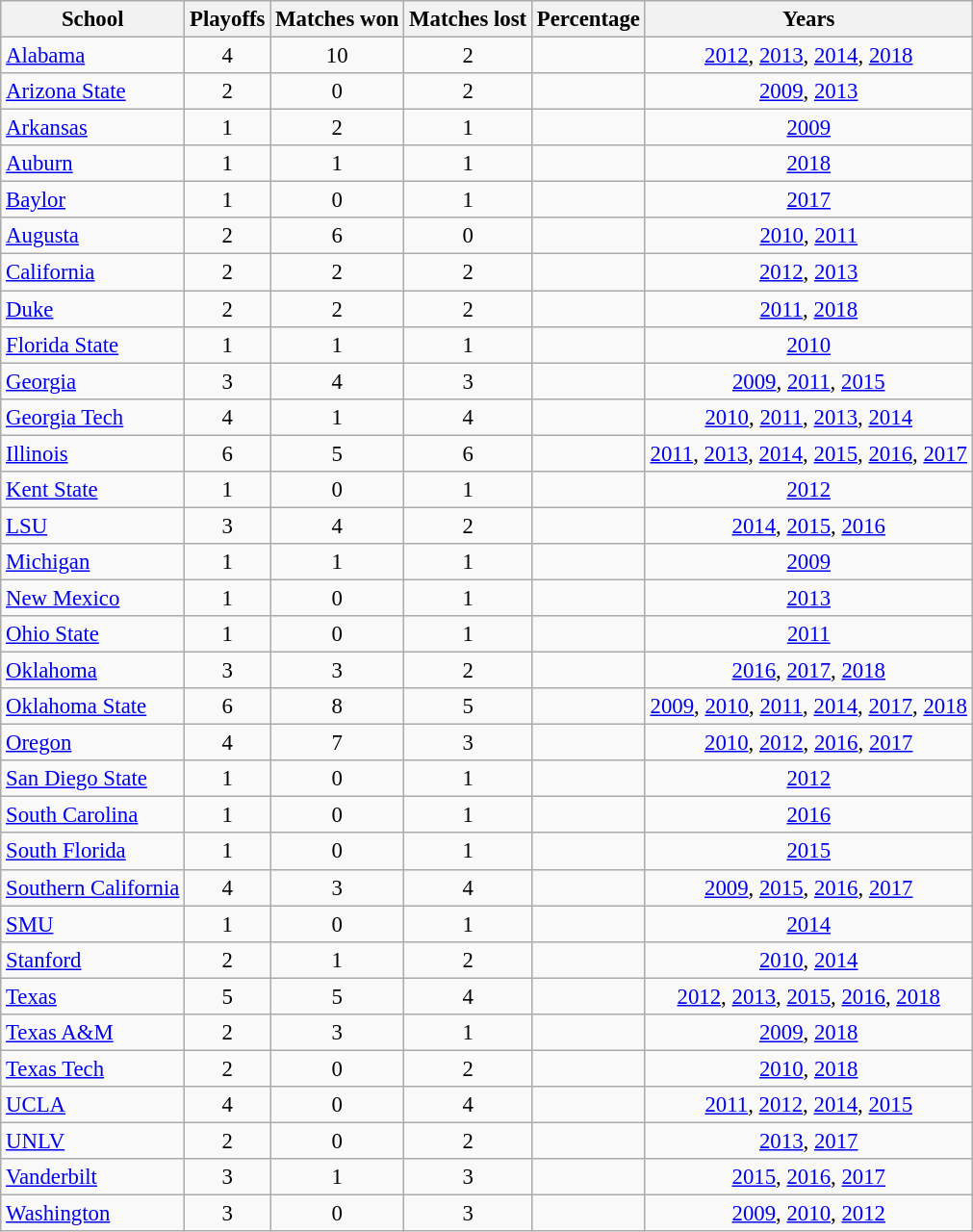<table class="wikitable sortable" style="font-size:95%; text-align:center;">
<tr>
<th>School</th>
<th>Playoffs</th>
<th>Matches won</th>
<th>Matches lost</th>
<th>Percentage</th>
<th>Years</th>
</tr>
<tr>
<td align=left><a href='#'>Alabama</a></td>
<td>4</td>
<td>10</td>
<td>2</td>
<td></td>
<td><a href='#'>2012</a>, <a href='#'>2013</a>, <a href='#'>2014</a>, <a href='#'>2018</a></td>
</tr>
<tr>
<td align=left><a href='#'>Arizona State</a></td>
<td>2</td>
<td>0</td>
<td>2</td>
<td></td>
<td><a href='#'>2009</a>, <a href='#'>2013</a></td>
</tr>
<tr>
<td align=left><a href='#'>Arkansas</a></td>
<td>1</td>
<td>2</td>
<td>1</td>
<td></td>
<td><a href='#'>2009</a></td>
</tr>
<tr>
<td align=left><a href='#'>Auburn</a></td>
<td>1</td>
<td>1</td>
<td>1</td>
<td></td>
<td><a href='#'>2018</a></td>
</tr>
<tr>
<td align=left><a href='#'>Baylor</a></td>
<td>1</td>
<td>0</td>
<td>1</td>
<td></td>
<td><a href='#'>2017</a></td>
</tr>
<tr>
<td align=left><a href='#'>Augusta</a></td>
<td>2</td>
<td>6</td>
<td>0</td>
<td></td>
<td><a href='#'>2010</a>, <a href='#'>2011</a></td>
</tr>
<tr>
<td align=left><a href='#'>California</a></td>
<td>2</td>
<td>2</td>
<td>2</td>
<td></td>
<td><a href='#'>2012</a>, <a href='#'>2013</a></td>
</tr>
<tr>
<td align=left><a href='#'>Duke</a></td>
<td>2</td>
<td>2</td>
<td>2</td>
<td></td>
<td><a href='#'>2011</a>, <a href='#'>2018</a></td>
</tr>
<tr>
<td align=left><a href='#'>Florida State</a></td>
<td>1</td>
<td>1</td>
<td>1</td>
<td></td>
<td><a href='#'>2010</a></td>
</tr>
<tr>
<td align=left><a href='#'>Georgia</a></td>
<td>3</td>
<td>4</td>
<td>3</td>
<td></td>
<td><a href='#'>2009</a>, <a href='#'>2011</a>, <a href='#'>2015</a></td>
</tr>
<tr>
<td align=left><a href='#'>Georgia Tech</a></td>
<td>4</td>
<td>1</td>
<td>4</td>
<td></td>
<td><a href='#'>2010</a>, <a href='#'>2011</a>, <a href='#'>2013</a>, <a href='#'>2014</a></td>
</tr>
<tr>
<td align=left><a href='#'>Illinois</a></td>
<td>6</td>
<td>5</td>
<td>6</td>
<td></td>
<td><a href='#'>2011</a>, <a href='#'>2013</a>, <a href='#'>2014</a>, <a href='#'>2015</a>, <a href='#'>2016</a>, <a href='#'>2017</a></td>
</tr>
<tr>
<td align=left><a href='#'>Kent State</a></td>
<td>1</td>
<td>0</td>
<td>1</td>
<td></td>
<td><a href='#'>2012</a></td>
</tr>
<tr>
<td align=left><a href='#'>LSU</a></td>
<td>3</td>
<td>4</td>
<td>2</td>
<td></td>
<td><a href='#'>2014</a>, <a href='#'>2015</a>, <a href='#'>2016</a></td>
</tr>
<tr>
<td align=left><a href='#'>Michigan</a></td>
<td>1</td>
<td>1</td>
<td>1</td>
<td></td>
<td><a href='#'>2009</a></td>
</tr>
<tr>
<td align=left><a href='#'>New Mexico</a></td>
<td>1</td>
<td>0</td>
<td>1</td>
<td></td>
<td><a href='#'>2013</a></td>
</tr>
<tr>
<td align=left><a href='#'>Ohio State</a></td>
<td>1</td>
<td>0</td>
<td>1</td>
<td></td>
<td><a href='#'>2011</a></td>
</tr>
<tr>
<td align=left><a href='#'>Oklahoma</a></td>
<td>3</td>
<td>3</td>
<td>2</td>
<td></td>
<td><a href='#'>2016</a>, <a href='#'>2017</a>, <a href='#'>2018</a></td>
</tr>
<tr>
<td align=left><a href='#'>Oklahoma State</a></td>
<td>6</td>
<td>8</td>
<td>5</td>
<td></td>
<td><a href='#'>2009</a>, <a href='#'>2010</a>, <a href='#'>2011</a>, <a href='#'>2014</a>, <a href='#'>2017</a>, <a href='#'>2018</a></td>
</tr>
<tr>
<td align=left><a href='#'>Oregon</a></td>
<td>4</td>
<td>7</td>
<td>3</td>
<td></td>
<td><a href='#'>2010</a>, <a href='#'>2012</a>, <a href='#'>2016</a>, <a href='#'>2017</a></td>
</tr>
<tr>
<td align=left><a href='#'>San Diego State</a></td>
<td>1</td>
<td>0</td>
<td>1</td>
<td></td>
<td><a href='#'>2012</a></td>
</tr>
<tr>
<td align=left><a href='#'>South Carolina</a></td>
<td>1</td>
<td>0</td>
<td>1</td>
<td></td>
<td><a href='#'>2016</a></td>
</tr>
<tr>
<td align=left><a href='#'>South Florida</a></td>
<td>1</td>
<td>0</td>
<td>1</td>
<td></td>
<td><a href='#'>2015</a></td>
</tr>
<tr>
<td align=left><a href='#'>Southern California</a></td>
<td>4</td>
<td>3</td>
<td>4</td>
<td></td>
<td><a href='#'>2009</a>, <a href='#'>2015</a>, <a href='#'>2016</a>, <a href='#'>2017</a></td>
</tr>
<tr>
<td align=left><a href='#'>SMU</a></td>
<td>1</td>
<td>0</td>
<td>1</td>
<td></td>
<td><a href='#'>2014</a></td>
</tr>
<tr>
<td align=left><a href='#'>Stanford</a></td>
<td>2</td>
<td>1</td>
<td>2</td>
<td></td>
<td><a href='#'>2010</a>, <a href='#'>2014</a></td>
</tr>
<tr>
<td align=left><a href='#'>Texas</a></td>
<td>5</td>
<td>5</td>
<td>4</td>
<td></td>
<td><a href='#'>2012</a>, <a href='#'>2013</a>, <a href='#'>2015</a>, <a href='#'>2016</a>, <a href='#'>2018</a></td>
</tr>
<tr>
<td align=left><a href='#'>Texas A&M</a></td>
<td>2</td>
<td>3</td>
<td>1</td>
<td></td>
<td><a href='#'>2009</a>, <a href='#'>2018</a></td>
</tr>
<tr>
<td align=left><a href='#'>Texas Tech</a></td>
<td>2</td>
<td>0</td>
<td>2</td>
<td></td>
<td><a href='#'>2010</a>, <a href='#'>2018</a></td>
</tr>
<tr>
<td align=left><a href='#'>UCLA</a></td>
<td>4</td>
<td>0</td>
<td>4</td>
<td></td>
<td><a href='#'>2011</a>, <a href='#'>2012</a>, <a href='#'>2014</a>, <a href='#'>2015</a></td>
</tr>
<tr>
<td align=left><a href='#'>UNLV</a></td>
<td>2</td>
<td>0</td>
<td>2</td>
<td></td>
<td><a href='#'>2013</a>, <a href='#'>2017</a></td>
</tr>
<tr>
<td align=left><a href='#'>Vanderbilt</a></td>
<td>3</td>
<td>1</td>
<td>3</td>
<td></td>
<td><a href='#'>2015</a>, <a href='#'>2016</a>, <a href='#'>2017</a></td>
</tr>
<tr>
<td align=left><a href='#'>Washington</a></td>
<td>3</td>
<td>0</td>
<td>3</td>
<td></td>
<td><a href='#'>2009</a>, <a href='#'>2010</a>, <a href='#'>2012</a></td>
</tr>
</table>
